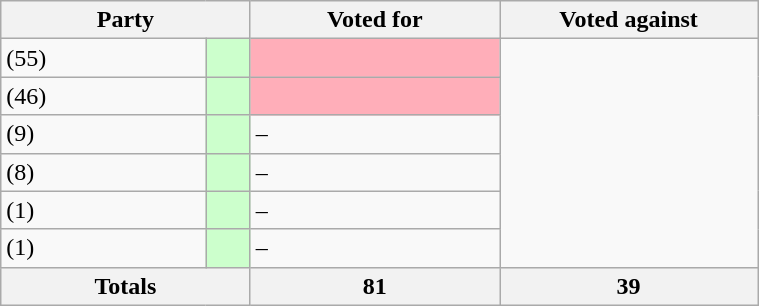<table class="wikitable" style="width:40%;">
<tr>
<th style="width:10%;" colspan="2">Party</th>
<th style="width:10%;">Voted for</th>
<th style="width:10%;">Voted against</th>
</tr>
<tr>
<td> (55)</td>
<td style="background-color:#CCFFCC;"></td>
<td style="background-color:#FFAEB9;"></td>
</tr>
<tr>
<td> (46)</td>
<td style="background-color:#CCFFCC;"></td>
<td style="background-color:#FFAEB9;"></td>
</tr>
<tr>
<td> (9)</td>
<td style="background-color:#CCFFCC;"></td>
<td>–</td>
</tr>
<tr>
<td> (8)</td>
<td style="background-color:#CCFFCC;"></td>
<td>–</td>
</tr>
<tr>
<td> (1)</td>
<td style="background-color:#CCFFCC;"></td>
<td>–</td>
</tr>
<tr>
<td> (1)</td>
<td style="background-color:#CCFFCC;"></td>
<td>–</td>
</tr>
<tr>
<th colspan=2>Totals</th>
<th>81</th>
<th>39</th>
</tr>
</table>
